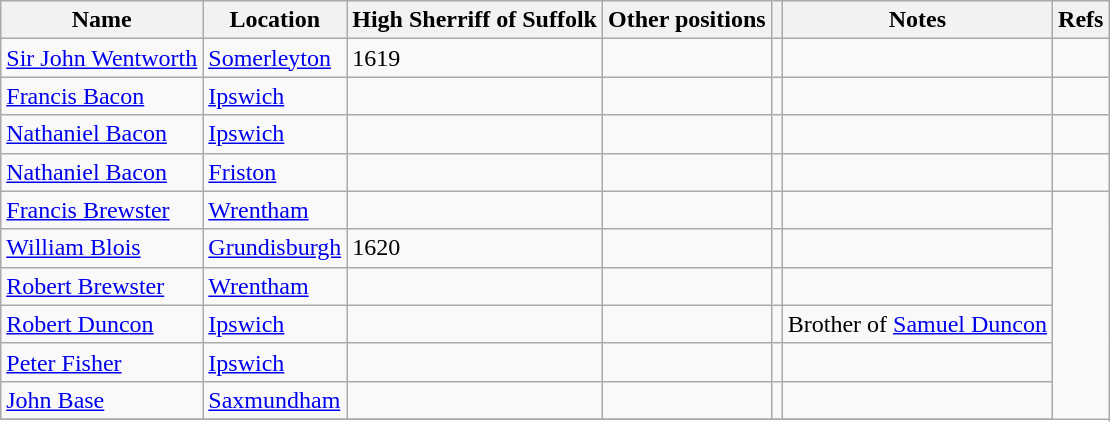<table class="wikitable sortable">
<tr>
<th>Name</th>
<th>Location</th>
<th>High Sherriff of Suffolk</th>
<th>Other positions</th>
<th></th>
<th>Notes</th>
<th class="unsortable">Refs</th>
</tr>
<tr>
<td><a href='#'>Sir John Wentworth</a></td>
<td><a href='#'>Somerleyton</a></td>
<td>1619</td>
<td></td>
<td></td>
<td></td>
</tr>
<tr>
<td><a href='#'>Francis Bacon</a></td>
<td><a href='#'>Ipswich</a></td>
<td></td>
<td></td>
<td></td>
<td></td>
<td></td>
</tr>
<tr>
<td><a href='#'>Nathaniel Bacon</a></td>
<td><a href='#'>Ipswich</a></td>
<td></td>
<td></td>
<td></td>
<td></td>
</tr>
<tr>
<td><a href='#'>Nathaniel Bacon</a></td>
<td><a href='#'>Friston</a></td>
<td></td>
<td></td>
<td></td>
<td></td>
<td></td>
</tr>
<tr>
<td><a href='#'>Francis Brewster</a></td>
<td><a href='#'>Wrentham</a></td>
<td></td>
<td></td>
<td></td>
<td></td>
</tr>
<tr>
<td><a href='#'>William Blois</a></td>
<td><a href='#'>Grundisburgh</a></td>
<td>1620</td>
<td></td>
<td></td>
<td></td>
</tr>
<tr>
<td><a href='#'>Robert Brewster</a></td>
<td><a href='#'>Wrentham</a></td>
<td></td>
<td></td>
<td></td>
<td></td>
</tr>
<tr>
<td><a href='#'>Robert Duncon</a></td>
<td><a href='#'>Ipswich</a></td>
<td></td>
<td></td>
<td></td>
<td>Brother of <a href='#'>Samuel Duncon</a></td>
</tr>
<tr>
<td><a href='#'>Peter Fisher</a></td>
<td><a href='#'>Ipswich</a></td>
<td></td>
<td></td>
<td></td>
<td></td>
</tr>
<tr>
<td><a href='#'>John Base</a></td>
<td><a href='#'>Saxmundham</a></td>
<td></td>
<td></td>
<td></td>
<td></td>
</tr>
<tr>
</tr>
</table>
